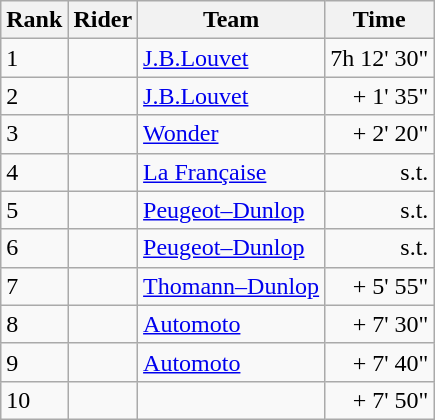<table class="wikitable">
<tr>
<th scope="col">Rank</th>
<th scope="col">Rider</th>
<th scope="col">Team</th>
<th scope="col">Time</th>
</tr>
<tr>
<td>1</td>
<td></td>
<td><a href='#'>J.B.Louvet</a></td>
<td>7h 12' 30"</td>
</tr>
<tr>
<td>2</td>
<td></td>
<td><a href='#'>J.B.Louvet</a></td>
<td align=right>+ 1' 35"</td>
</tr>
<tr>
<td>3</td>
<td></td>
<td><a href='#'>Wonder</a></td>
<td align=right>+ 2' 20"</td>
</tr>
<tr>
<td>4</td>
<td></td>
<td><a href='#'>La Française</a></td>
<td align=right>s.t.</td>
</tr>
<tr>
<td>5</td>
<td></td>
<td><a href='#'>Peugeot–Dunlop</a></td>
<td align=right>s.t.</td>
</tr>
<tr>
<td>6</td>
<td></td>
<td><a href='#'>Peugeot–Dunlop</a></td>
<td align=right>s.t.</td>
</tr>
<tr>
<td>7</td>
<td></td>
<td><a href='#'>Thomann–Dunlop</a></td>
<td align=right>+ 5' 55"</td>
</tr>
<tr>
<td>8</td>
<td></td>
<td><a href='#'>Automoto</a></td>
<td align=right>+ 7' 30"</td>
</tr>
<tr>
<td>9</td>
<td></td>
<td><a href='#'>Automoto</a></td>
<td align=right>+ 7' 40"</td>
</tr>
<tr>
<td>10</td>
<td></td>
<td></td>
<td align=right>+ 7' 50"</td>
</tr>
</table>
